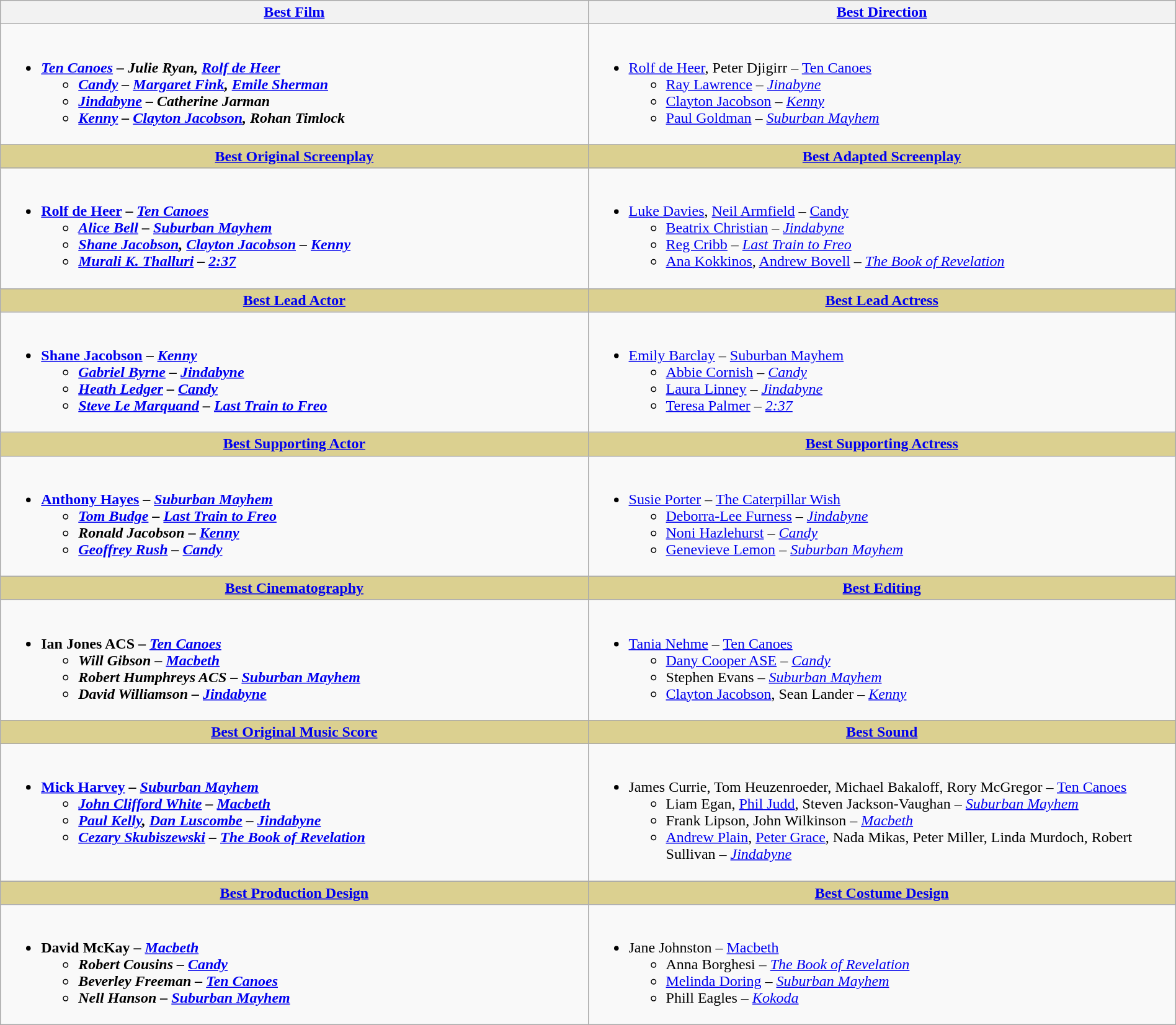<table class="wikitable" style="width:100%">
<tr>
<th style="width:50%;"><a href='#'>Best Film</a></th>
<th style="width:50%;"><a href='#'>Best Direction</a></th>
</tr>
<tr>
<td valign="top"><br><ul><li><strong><em><a href='#'>Ten Canoes</a><em> – Julie Ryan, <a href='#'>Rolf de Heer</a><strong><ul><li></em><a href='#'>Candy</a><em> – <a href='#'>Margaret Fink</a>, <a href='#'>Emile Sherman</a></li><li></em><a href='#'>Jindabyne</a><em> – Catherine Jarman</li><li></em><a href='#'>Kenny</a><em> – <a href='#'>Clayton Jacobson</a>, Rohan Timlock</li></ul></li></ul></td>
<td valign="top"><br><ul><li></strong><a href='#'>Rolf de Heer</a>, Peter Djigirr – </em><a href='#'>Ten Canoes</a></em></strong><ul><li><a href='#'>Ray Lawrence</a> – <em><a href='#'>Jinabyne</a></em></li><li><a href='#'>Clayton Jacobson</a> – <em><a href='#'>Kenny</a></em></li><li><a href='#'>Paul Goldman</a> – <em><a href='#'>Suburban Mayhem</a></em></li></ul></li></ul></td>
</tr>
<tr>
<th style="background:#DBD090;" ! style="width="50%"><a href='#'>Best Original Screenplay</a></th>
<th style="background:#DBD090;" ! style="width="50%"><a href='#'>Best Adapted Screenplay</a></th>
</tr>
<tr>
<td valign="top"><br><ul><li><strong><a href='#'>Rolf de Heer</a> – <em><a href='#'>Ten Canoes</a><strong><em><ul><li><a href='#'>Alice Bell</a> – </em><a href='#'>Suburban Mayhem</a><em></li><li><a href='#'>Shane Jacobson</a>, <a href='#'>Clayton Jacobson</a> – </em><a href='#'>Kenny</a><em></li><li><a href='#'>Murali K. Thalluri</a> – </em><a href='#'>2:37</a><em></li></ul></li></ul></td>
<td valign="top"><br><ul><li></strong><a href='#'>Luke Davies</a>, <a href='#'>Neil Armfield</a> – </em><a href='#'>Candy</a></em></strong><ul><li><a href='#'>Beatrix Christian</a> – <em><a href='#'>Jindabyne</a></em></li><li><a href='#'>Reg Cribb</a> – <em><a href='#'>Last Train to Freo</a></em></li><li><a href='#'>Ana Kokkinos</a>, <a href='#'>Andrew Bovell</a> – <em><a href='#'>The Book of Revelation</a></em></li></ul></li></ul></td>
</tr>
<tr>
<th style="background:#DBD090;" ! style="width="50%"><a href='#'>Best Lead Actor</a></th>
<th style="background:#DBD090;" ! style="width="50%"><a href='#'>Best Lead Actress</a></th>
</tr>
<tr>
<td valign="top"><br><ul><li><strong><a href='#'>Shane Jacobson</a> – <em><a href='#'>Kenny</a><strong><em><ul><li><a href='#'>Gabriel Byrne</a> – </em><a href='#'>Jindabyne</a><em></li><li><a href='#'>Heath Ledger</a> – </em><a href='#'>Candy</a><em></li><li><a href='#'>Steve Le Marquand</a> – </em><a href='#'>Last Train to Freo</a><em></li></ul></li></ul></td>
<td valign="top"><br><ul><li></strong><a href='#'>Emily Barclay</a> – </em><a href='#'>Suburban Mayhem</a></em></strong><ul><li><a href='#'>Abbie Cornish</a> – <em><a href='#'>Candy</a></em></li><li><a href='#'>Laura Linney</a> – <em><a href='#'>Jindabyne</a></em></li><li><a href='#'>Teresa Palmer</a> – <em><a href='#'>2:37</a></em></li></ul></li></ul></td>
</tr>
<tr>
<th style="background:#DBD090;" ! style="width="50%"><a href='#'>Best Supporting Actor</a></th>
<th style="background:#DBD090;" ! style="width="50%"><a href='#'>Best Supporting Actress</a></th>
</tr>
<tr>
<td valign="top"><br><ul><li><strong><a href='#'>Anthony Hayes</a> – <em><a href='#'>Suburban Mayhem</a><strong><em><ul><li><a href='#'>Tom Budge</a> – </em><a href='#'>Last Train to Freo</a><em></li><li>Ronald Jacobson – </em><a href='#'>Kenny</a><em></li><li><a href='#'>Geoffrey Rush</a> – </em><a href='#'>Candy</a><em></li></ul></li></ul></td>
<td valign="top"><br><ul><li></strong><a href='#'>Susie Porter</a> – </em><a href='#'>The Caterpillar Wish</a></em></strong><ul><li><a href='#'>Deborra-Lee Furness</a> – <em><a href='#'>Jindabyne</a></em></li><li><a href='#'>Noni Hazlehurst</a> – <em><a href='#'>Candy</a></em></li><li><a href='#'>Genevieve Lemon</a> – <em><a href='#'>Suburban Mayhem</a></em></li></ul></li></ul></td>
</tr>
<tr>
<th style="background:#DBD090;" ! style="width="50%"><a href='#'>Best Cinematography</a></th>
<th style="background:#DBD090;" ! style="width="50%"><a href='#'>Best Editing</a></th>
</tr>
<tr>
<td valign="top"><br><ul><li><strong>Ian Jones ACS – <em><a href='#'>Ten Canoes</a><strong><em><ul><li>Will Gibson – </em><a href='#'>Macbeth</a><em></li><li>Robert Humphreys ACS – </em><a href='#'>Suburban Mayhem</a><em></li><li>David Williamson – </em><a href='#'>Jindabyne</a><em></li></ul></li></ul></td>
<td valign="top"><br><ul><li></strong><a href='#'>Tania Nehme</a> – </em><a href='#'>Ten Canoes</a></em></strong><ul><li><a href='#'>Dany Cooper ASE</a> – <em><a href='#'>Candy</a></em></li><li>Stephen Evans – <em><a href='#'>Suburban Mayhem</a></em></li><li><a href='#'>Clayton Jacobson</a>, Sean Lander – <em><a href='#'>Kenny</a></em></li></ul></li></ul></td>
</tr>
<tr>
<th style="background:#DBD090;" ! style="width="50%"><a href='#'>Best Original Music Score</a></th>
<th style="background:#DBD090;" ! style="width="50%"><a href='#'>Best Sound</a></th>
</tr>
<tr>
<td valign="top"><br><ul><li><strong><a href='#'>Mick Harvey</a> – <em><a href='#'>Suburban Mayhem</a><strong><em><ul><li><a href='#'>John Clifford White</a> – </em><a href='#'>Macbeth</a><em></li><li><a href='#'>Paul Kelly</a>, <a href='#'>Dan Luscombe</a> – </em><a href='#'>Jindabyne</a><em></li><li><a href='#'>Cezary Skubiszewski</a> – </em><a href='#'>The Book of Revelation</a><em></li></ul></li></ul></td>
<td valign="top"><br><ul><li></strong>James Currie, Tom Heuzenroeder, Michael Bakaloff, Rory McGregor – </em><a href='#'>Ten Canoes</a></em></strong><ul><li>Liam Egan, <a href='#'>Phil Judd</a>, Steven Jackson-Vaughan – <em><a href='#'>Suburban Mayhem</a></em></li><li>Frank Lipson, John Wilkinson – <em><a href='#'>Macbeth</a></em></li><li><a href='#'>Andrew Plain</a>, <a href='#'>Peter Grace</a>, Nada Mikas, Peter Miller, Linda Murdoch, Robert Sullivan – <em><a href='#'>Jindabyne</a></em></li></ul></li></ul></td>
</tr>
<tr>
<th style="background:#DBD090;" ! style="width="50%"><a href='#'>Best Production Design</a></th>
<th style="background:#DBD090;" ! style="width="50%"><a href='#'>Best Costume Design</a></th>
</tr>
<tr>
<td valign="top"><br><ul><li><strong>David McKay – <em><a href='#'>Macbeth</a><strong><em><ul><li>Robert Cousins – </em><a href='#'>Candy</a><em></li><li>Beverley Freeman – </em><a href='#'>Ten Canoes</a><em></li><li>Nell Hanson – </em><a href='#'>Suburban Mayhem</a><em></li></ul></li></ul></td>
<td valign="top"><br><ul><li></strong>Jane Johnston – </em><a href='#'>Macbeth</a></em></strong><ul><li>Anna Borghesi – <em><a href='#'>The Book of Revelation</a></em></li><li><a href='#'>Melinda Doring</a> – <em><a href='#'>Suburban Mayhem</a></em></li><li>Phill Eagles – <em><a href='#'>Kokoda</a></em></li></ul></li></ul></td>
</tr>
</table>
